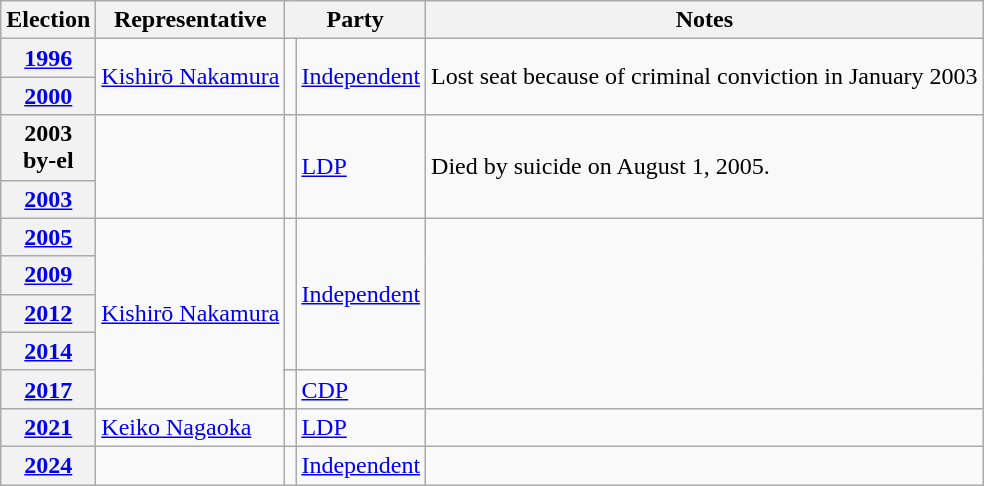<table class=wikitable>
<tr valign=bottom>
<th>Election</th>
<th>Representative</th>
<th colspan="2">Party</th>
<th>Notes</th>
</tr>
<tr>
<th><a href='#'>1996</a></th>
<td rowspan=2><a href='#'>Kishirō Nakamura</a></td>
<td rowspan=2 bgcolor=></td>
<td rowspan=2><a href='#'>Independent</a></td>
<td rowspan=2>Lost seat because of criminal conviction in January 2003</td>
</tr>
<tr>
<th><a href='#'>2000</a></th>
</tr>
<tr>
<th>2003<br>by-el</th>
<td rowspan=2></td>
<td rowspan=2 bgcolor=></td>
<td rowspan=2><a href='#'>LDP</a></td>
<td rowspan=2>Died by suicide on August 1, 2005.</td>
</tr>
<tr>
<th><a href='#'>2003</a></th>
</tr>
<tr>
<th><a href='#'>2005</a></th>
<td rowspan=6><a href='#'>Kishirō Nakamura</a></td>
<td rowspan=5 bgcolor=></td>
<td rowspan=5><a href='#'>Independent</a></td>
<td rowspan=6></td>
</tr>
<tr>
<th><a href='#'>2009</a></th>
</tr>
<tr>
<th><a href='#'>2012</a></th>
</tr>
<tr>
<th><a href='#'>2014</a></th>
</tr>
<tr>
<th rowspan=2><a href='#'>2017</a></th>
</tr>
<tr>
<td bgcolor=></td>
<td><a href='#'>CDP</a></td>
</tr>
<tr>
<th><a href='#'>2021</a></th>
<td><a href='#'>Keiko Nagaoka</a></td>
<td bgcolor=></td>
<td><a href='#'>LDP</a></td>
<td></td>
</tr>
<tr>
<th><a href='#'>2024</a></th>
<td></td>
<td bgcolor=></td>
<td><a href='#'>Independent</a></td>
<td></td>
</tr>
</table>
